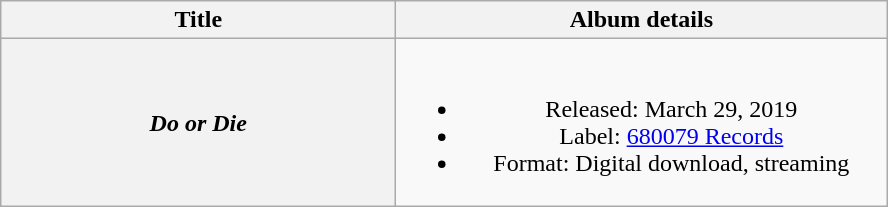<table class="wikitable plainrowheaders" style="text-align:center;">
<tr>
<th scope="col" rowspan="1" style="width:16em;">Title</th>
<th scope="col" rowspan="1" style="width:20em;">Album details</th>
</tr>
<tr>
<th scope="row"><em>Do or Die</em> </th>
<td><br><ul><li>Released: March 29, 2019</li><li>Label: <a href='#'>680079 Records</a></li><li>Format: Digital download, streaming</li></ul></td>
</tr>
</table>
